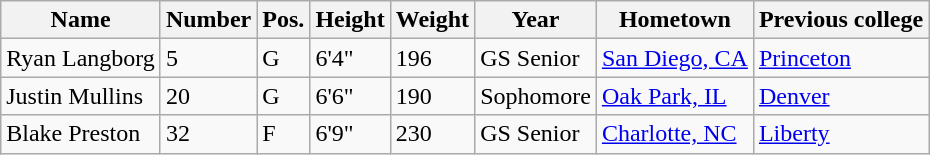<table class="wikitable sortable" border="1">
<tr>
<th>Name</th>
<th>Number</th>
<th>Pos.</th>
<th>Height</th>
<th>Weight</th>
<th>Year</th>
<th>Hometown</th>
<th class="unsortable">Previous college</th>
</tr>
<tr>
<td>Ryan Langborg</td>
<td>5</td>
<td>G</td>
<td>6'4"</td>
<td>196</td>
<td>GS Senior</td>
<td><a href='#'>San Diego, CA</a></td>
<td><a href='#'>Princeton</a></td>
</tr>
<tr>
<td>Justin Mullins</td>
<td>20</td>
<td>G</td>
<td>6'6"</td>
<td>190</td>
<td>Sophomore</td>
<td><a href='#'>Oak Park, IL</a></td>
<td><a href='#'>Denver</a></td>
</tr>
<tr>
<td>Blake Preston</td>
<td>32</td>
<td>F</td>
<td>6'9"</td>
<td>230</td>
<td>GS Senior</td>
<td><a href='#'>Charlotte, NC</a></td>
<td><a href='#'>Liberty</a></td>
</tr>
</table>
